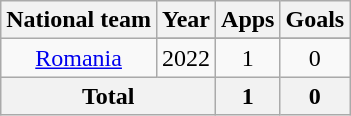<table class="wikitable" style="text-align: center;">
<tr>
<th>National team</th>
<th>Year</th>
<th>Apps</th>
<th>Goals</th>
</tr>
<tr>
<td rowspan="2"><a href='#'>Romania</a></td>
</tr>
<tr>
<td>2022</td>
<td>1</td>
<td>0</td>
</tr>
<tr>
<th colspan=2>Total</th>
<th>1</th>
<th>0</th>
</tr>
</table>
